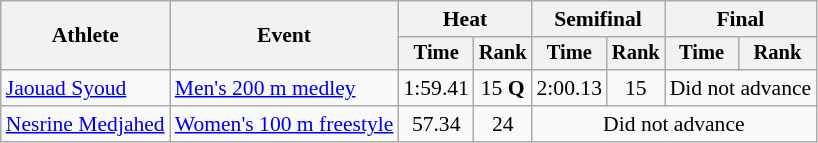<table class=wikitable style="font-size:90%">
<tr>
<th rowspan="2">Athlete</th>
<th rowspan="2">Event</th>
<th colspan="2">Heat</th>
<th colspan="2">Semifinal</th>
<th colspan="2">Final</th>
</tr>
<tr style="font-size:95%">
<th>Time</th>
<th>Rank</th>
<th>Time</th>
<th>Rank</th>
<th>Time</th>
<th>Rank</th>
</tr>
<tr align=center>
<td align=left><a href='#'>Jaouad Syoud</a></td>
<td align=left><a href='#'>Men's 200 m medley</a></td>
<td>1:59.41</td>
<td>15 <strong>Q</strong></td>
<td>2:00.13</td>
<td>15</td>
<td colspan=2>Did not advance</td>
</tr>
<tr align=center>
<td align=left><a href='#'>Nesrine Medjahed</a></td>
<td align=left><a href='#'>Women's 100 m freestyle</a></td>
<td>57.34</td>
<td>24</td>
<td colspan=4>Did not advance</td>
</tr>
</table>
